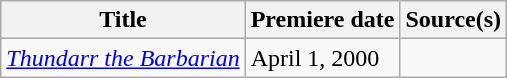<table class="wikitable sortable">
<tr>
<th>Title</th>
<th>Premiere date</th>
<th>Source(s)</th>
</tr>
<tr>
<td><em><a href='#'>Thundarr the Barbarian</a></em></td>
<td>April 1, 2000</td>
<td></td>
</tr>
</table>
